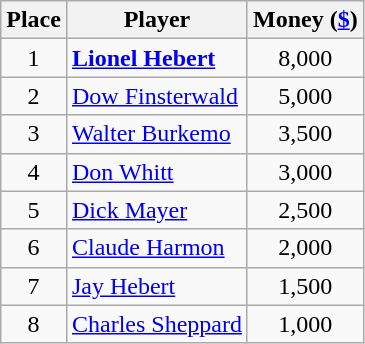<table class=wikitable>
<tr>
<th>Place</th>
<th>Player</th>
<th>Money (<a href='#'>$</a>)</th>
</tr>
<tr>
<td align=center>1</td>
<td> <strong><a href='#'>Lionel Hebert</a></strong></td>
<td align=center>8,000</td>
</tr>
<tr>
<td align=center>2</td>
<td> <a href='#'>Dow Finsterwald</a></td>
<td align=center>5,000</td>
</tr>
<tr>
<td align=center>3</td>
<td> <a href='#'>Walter Burkemo</a></td>
<td align=center>3,500</td>
</tr>
<tr>
<td align=center>4</td>
<td> <a href='#'>Don Whitt</a></td>
<td align=center>3,000</td>
</tr>
<tr>
<td align=center>5</td>
<td> <a href='#'>Dick Mayer</a></td>
<td align=center>2,500</td>
</tr>
<tr>
<td align=center>6</td>
<td> <a href='#'>Claude Harmon</a></td>
<td align=center>2,000</td>
</tr>
<tr>
<td align=center>7</td>
<td> <a href='#'>Jay Hebert</a></td>
<td align=center>1,500</td>
</tr>
<tr>
<td align=center>8</td>
<td> <a href='#'>Charles Sheppard</a></td>
<td align=center>1,000</td>
</tr>
</table>
